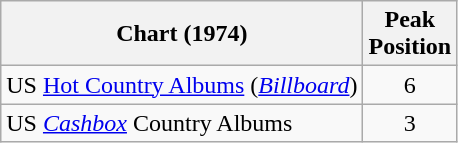<table class="wikitable">
<tr>
<th align="left">Chart (1974)</th>
<th align="left">Peak<br>Position</th>
</tr>
<tr>
<td align="left">US <a href='#'>Hot Country Albums</a> (<em><a href='#'>Billboard</a></em>)</td>
<td align="center">6</td>
</tr>
<tr>
<td>US <em><a href='#'>Cashbox</a></em> Country Albums</td>
<td align="center">3</td>
</tr>
</table>
